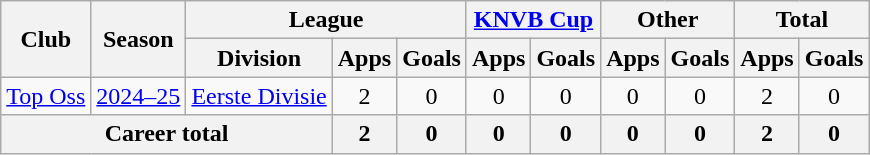<table class="wikitable" style="text-align:center">
<tr>
<th rowspan="2">Club</th>
<th rowspan="2">Season</th>
<th colspan="3">League</th>
<th colspan="2"><a href='#'>KNVB Cup</a></th>
<th colspan="2">Other</th>
<th colspan="2">Total</th>
</tr>
<tr>
<th>Division</th>
<th>Apps</th>
<th>Goals</th>
<th>Apps</th>
<th>Goals</th>
<th>Apps</th>
<th>Goals</th>
<th>Apps</th>
<th>Goals</th>
</tr>
<tr>
<td><a href='#'>Top Oss</a></td>
<td><a href='#'>2024–25</a></td>
<td><a href='#'>Eerste Divisie</a></td>
<td>2</td>
<td>0</td>
<td>0</td>
<td>0</td>
<td>0</td>
<td>0</td>
<td>2</td>
<td>0</td>
</tr>
<tr>
<th colspan="3">Career total</th>
<th>2</th>
<th>0</th>
<th>0</th>
<th>0</th>
<th>0</th>
<th>0</th>
<th>2</th>
<th>0</th>
</tr>
</table>
